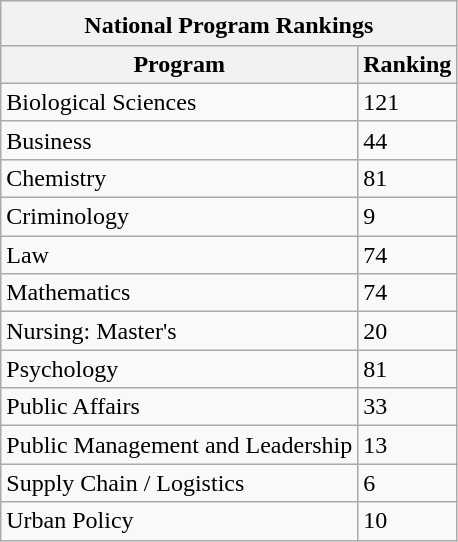<table class="wikitable sortable mw-collapsible">
<tr>
<th colspan="4">National Program Rankings<sup></sup></th>
</tr>
<tr>
<th>Program</th>
<th>Ranking</th>
</tr>
<tr>
<td>Biological Sciences</td>
<td>121</td>
</tr>
<tr>
<td>Business</td>
<td>44</td>
</tr>
<tr>
<td>Chemistry</td>
<td>81</td>
</tr>
<tr>
<td>Criminology</td>
<td>9</td>
</tr>
<tr>
<td>Law</td>
<td>74</td>
</tr>
<tr>
<td>Mathematics</td>
<td>74</td>
</tr>
<tr>
<td>Nursing: Master's</td>
<td>20</td>
</tr>
<tr>
<td>Psychology</td>
<td>81</td>
</tr>
<tr>
<td>Public Affairs</td>
<td>33</td>
</tr>
<tr>
<td>Public Management and Leadership</td>
<td>13</td>
</tr>
<tr>
<td>Supply Chain / Logistics</td>
<td>6</td>
</tr>
<tr>
<td>Urban Policy</td>
<td>10</td>
</tr>
</table>
